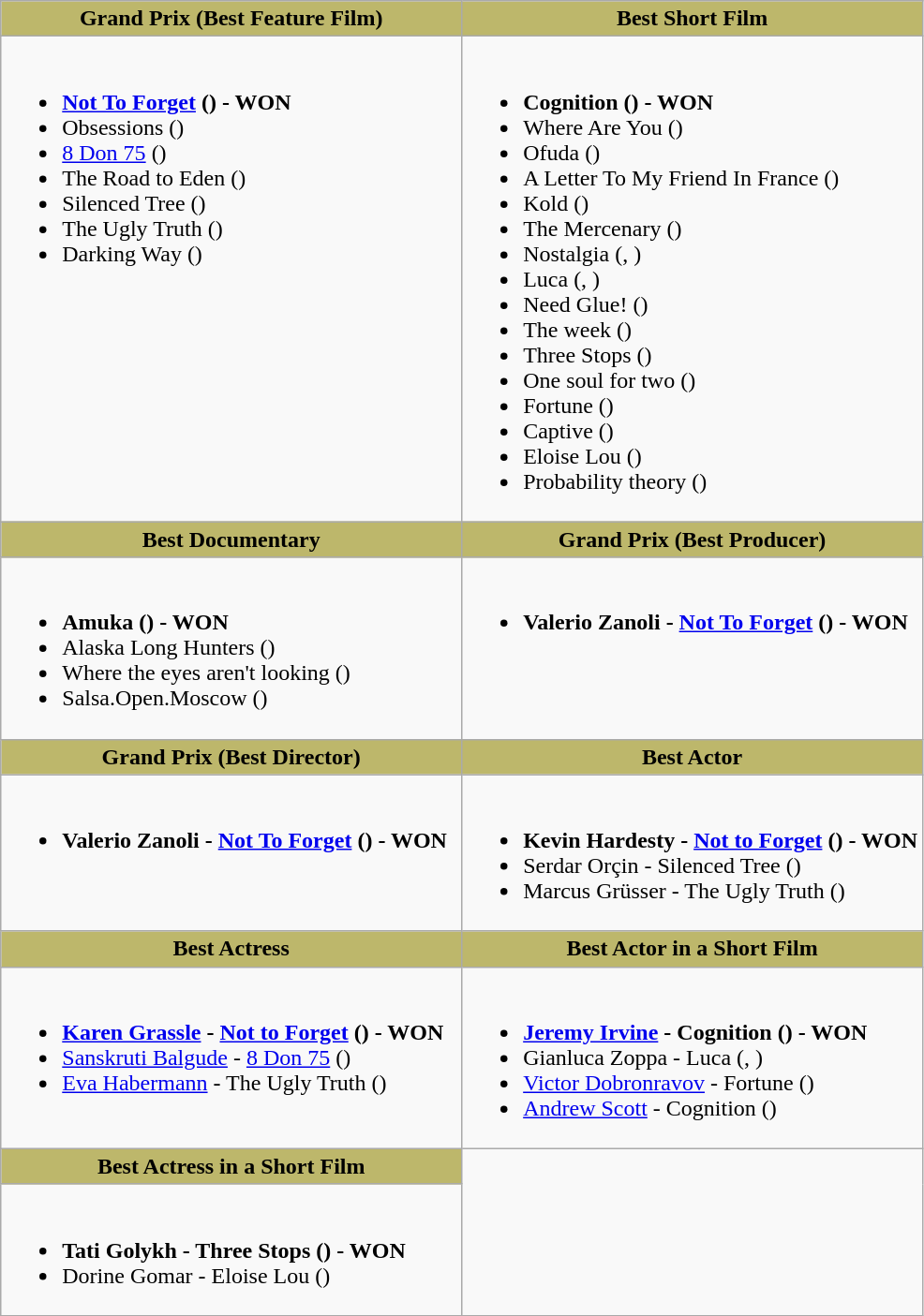<table class="wikitable">
<tr>
<th style="background:#BDB76B;">Grand Prix (Best Feature Film)</th>
<th style="background:#BDB76B;">Best Short Film</th>
</tr>
<tr>
<td valign="top"><br><ul><li><strong><a href='#'>Not To Forget</a> () - WON</strong></li><li>Obsessions ()</li><li><a href='#'>8 Don 75</a> ()</li><li>The Road to Eden ()</li><li>Silenced Tree ()</li><li>The Ugly Truth ()</li><li>Darking Way ()</li></ul></td>
<td valign="top"><br><ul><li><strong>Cognition ()</strong> <strong>- WON</strong></li><li>Where Are You ()</li><li>Ofuda ()</li><li>A Letter To My Friend In France ()</li><li>Kold ()</li><li>The Mercenary ()</li><li>Nostalgia (, )</li><li>Luca (, )</li><li>Need Glue! ()</li><li>The week ()</li><li>Three Stops ()</li><li>One soul for two ()</li><li>Fortune ()</li><li>Captive ()</li><li>Eloise Lou ()</li><li>Probability theory ()</li></ul></td>
</tr>
<tr>
<th style="background:#BDB76B;">Best Documentary</th>
<th style="background:#BDB76B;">Grand Prix (Best Producer)</th>
</tr>
<tr>
<td valign="top"><br><ul><li><strong>Amuka () - WON</strong></li><li>Alaska Long Hunters ()</li><li>Where the eyes aren't looking ()</li><li>Salsa.Open.Moscow ()</li></ul></td>
<td valign="top"><br><ul><li><strong>Valerio Zanoli - <a href='#'>Not To Forget</a> () - WON</strong></li></ul></td>
</tr>
<tr>
<th style="background:#BDB76B;">Grand Prix (Best Director)</th>
<th style="background:#BDB76B;">Best Actor</th>
</tr>
<tr>
<td valign="top"><br><ul><li><strong>Valerio Zanoli - <a href='#'>Not To Forget</a> () - WON</strong></li></ul></td>
<td valign="top"><br><ul><li><strong>Kevin Hardesty - <a href='#'>Not to Forget</a> ()</strong> <strong>- WON</strong></li><li>Serdar Orçin - Silenced Tree ()</li><li>Marcus Grüsser - The Ugly Truth ()</li></ul></td>
</tr>
<tr>
<th style="background:#BDB76B; width: 50%">Best Actress</th>
<th style="background:#BDB76B; width: 50%"><strong>Best Actor in a Short Film</strong></th>
</tr>
<tr>
<td valign="top"><br><ul><li><strong><a href='#'>Karen Grassle</a> - <a href='#'>Not to Forget</a> ()</strong> <strong>- WON</strong></li><li><a href='#'>Sanskruti Balgude</a> - <a href='#'>8 Don 75</a> ()</li><li><a href='#'>Eva Habermann</a> - The Ugly Truth ()</li></ul></td>
<td valign="top"><br><ul><li><strong><a href='#'>Jeremy Irvine</a> - Cognition ()</strong> <strong>- WON</strong></li><li>Gianluca Zoppa - Luca (, )</li><li><a href='#'>Victor Dobronravov</a> - Fortune ()</li><li><a href='#'>Andrew Scott</a> - Cognition ()</li></ul></td>
</tr>
<tr>
<th style="background:#BDB76B;"><strong>Best Actress in a Short Film</strong></th>
<td rowspan="2"></td>
</tr>
<tr>
<td valign="top"><br><ul><li><strong>Tati Golykh - Three Stops ()</strong> <strong>- WON</strong></li><li>Dorine Gomar - Eloise Lou ()</li></ul></td>
</tr>
</table>
